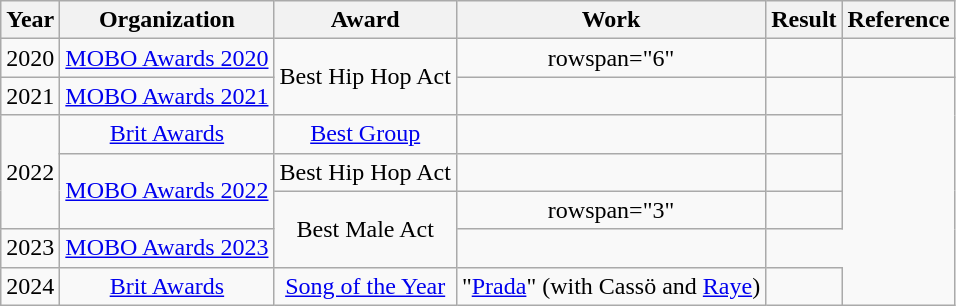<table class="wikitable plainrowheaders" style="text-align:center;">
<tr>
<th>Year</th>
<th>Organization</th>
<th>Award</th>
<th>Work</th>
<th>Result</th>
<th>Reference</th>
</tr>
<tr>
<td>2020</td>
<td><a href='#'>MOBO Awards 2020</a></td>
<td rowspan="2">Best Hip Hop Act</td>
<td>rowspan="6" </td>
<td></td>
<td></td>
</tr>
<tr>
<td>2021</td>
<td><a href='#'>MOBO Awards 2021</a></td>
<td></td>
<td></td>
</tr>
<tr>
<td rowspan="3">2022</td>
<td><a href='#'>Brit Awards</a></td>
<td><a href='#'>Best Group</a></td>
<td></td>
<td></td>
</tr>
<tr>
<td rowspan="2"><a href='#'>MOBO Awards 2022</a></td>
<td>Best Hip Hop Act</td>
<td></td>
<td></td>
</tr>
<tr>
<td rowspan="2">Best Male Act</td>
<td>rowspan="3" </td>
<td></td>
</tr>
<tr>
<td>2023</td>
<td><a href='#'>MOBO Awards 2023</a></td>
<td></td>
</tr>
<tr>
<td>2024</td>
<td><a href='#'>Brit Awards</a></td>
<td><a href='#'>Song of the Year</a></td>
<td>"<a href='#'>Prada</a>" (with Cassö and <a href='#'>Raye</a>)</td>
<td></td>
</tr>
</table>
